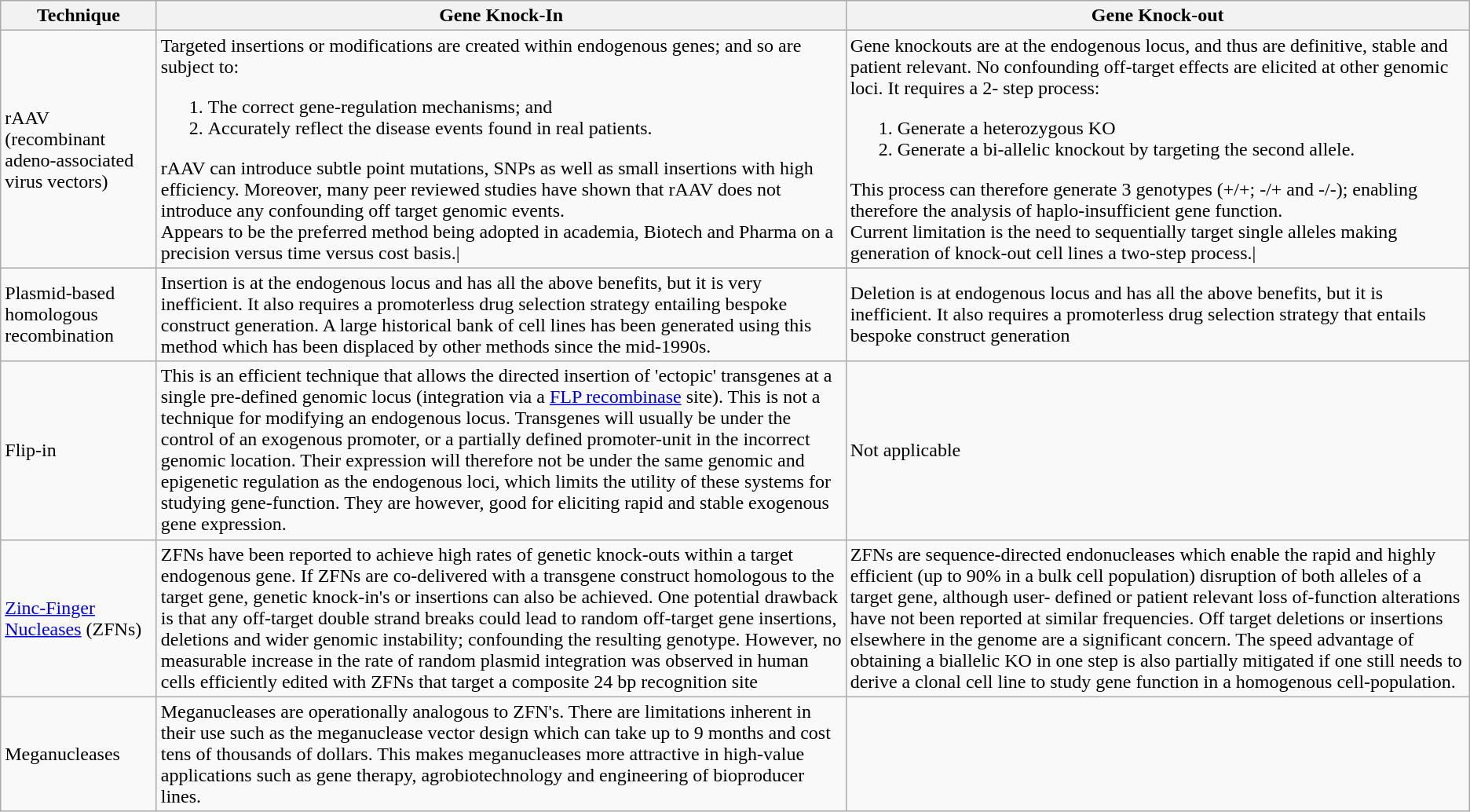<table class="wikitable" style="text-align:left">
<tr>
<th>Technique</th>
<th>Gene Knock-In</th>
<th>Gene Knock-out</th>
</tr>
<tr>
<td>rAAV (recombinant adeno-associated virus vectors)</td>
<td>Targeted insertions or modifications are created within endogenous genes; and so are subject to:<br><ol><li>The correct gene-regulation mechanisms; and</li><li>Accurately reflect the disease events found in real patients.</li></ol>rAAV can introduce subtle point mutations, SNPs as well as small insertions with high efficiency. Moreover, many peer reviewed studies have shown that rAAV does not introduce any confounding off target genomic events.<br>Appears to be the preferred method being adopted in academia, Biotech and Pharma on a precision versus time versus cost basis.|</td>
<td>Gene knockouts are at the endogenous locus, and thus are definitive, stable and patient relevant. No confounding off-target effects are elicited at other genomic loci. It requires a 2- step process:<br><ol><li>Generate a heterozygous KO</li><li>Generate a bi-allelic knockout by targeting the second allele.</li></ol>This process can therefore generate 3 genotypes (+/+; -/+ and -/-); enabling therefore the analysis of haplo-insufficient gene function.<br>Current limitation is the need to sequentially target single alleles making generation of knock-out cell lines a two-step process.|</td>
</tr>
<tr>
<td>Plasmid-based homologous recombination</td>
<td>Insertion is at the endogenous locus and has all the above benefits, but it is very inefficient. It also requires a promoterless drug selection strategy entailing bespoke construct generation. A large historical bank of cell lines has been generated using this method which has been displaced by other methods since the mid-1990s.</td>
<td>Deletion is at endogenous locus and has all the above benefits, but it is inefficient. It also requires a promoterless drug selection strategy that entails bespoke construct generation</td>
</tr>
<tr>
<td>Flip-in</td>
<td>This is an efficient technique that allows the directed insertion of 'ectopic' transgenes at a single pre-defined genomic locus (integration via a <a href='#'>FLP recombinase</a> site). This is not a technique for modifying an endogenous locus. Transgenes will usually be under the control of an exogenous promoter, or a partially defined promoter-unit in the incorrect genomic location. Their expression will therefore not be under the same genomic and epigenetic regulation as the endogenous loci, which limits the utility of these systems for studying gene-function. They are however, good for eliciting rapid and stable exogenous gene expression.</td>
<td>Not applicable</td>
</tr>
<tr>
<td><a href='#'>Zinc-Finger Nucleases</a> (ZFNs)</td>
<td>ZFNs have been reported to achieve high rates of genetic knock-outs within a target endogenous gene. If ZFNs are co-delivered with a transgene construct homologous to the target gene, genetic knock-in's or insertions can also be achieved. One potential drawback is that any off-target double strand breaks could lead to random off-target gene insertions, deletions and wider genomic instability; confounding the resulting genotype. However, no measurable increase in the rate of random plasmid integration was observed in human cells efficiently edited with ZFNs that target a composite 24 bp recognition site </td>
<td>ZFNs are sequence-directed endonucleases which enable the rapid and highly efficient (up to 90% in a bulk cell population) disruption of both alleles of a target gene, although user- defined or patient relevant loss of-function alterations have not been reported at similar frequencies. Off target deletions or insertions elsewhere in the genome are a significant concern. The speed advantage of obtaining a biallelic KO in one step is also partially mitigated if one still needs to derive a clonal cell line to study gene function in a homogenous cell-population.</td>
</tr>
<tr>
<td>Meganucleases</td>
<td>Meganucleases are operationally analogous to ZFN's. There are limitations inherent in their use such as the meganuclease vector design which can take up to 9 months and cost tens of thousands of dollars. This makes meganucleases more attractive in high-value applications such as gene therapy, agrobiotechnology and engineering of bioproducer lines.</td>
<td></td>
</tr>
</table>
